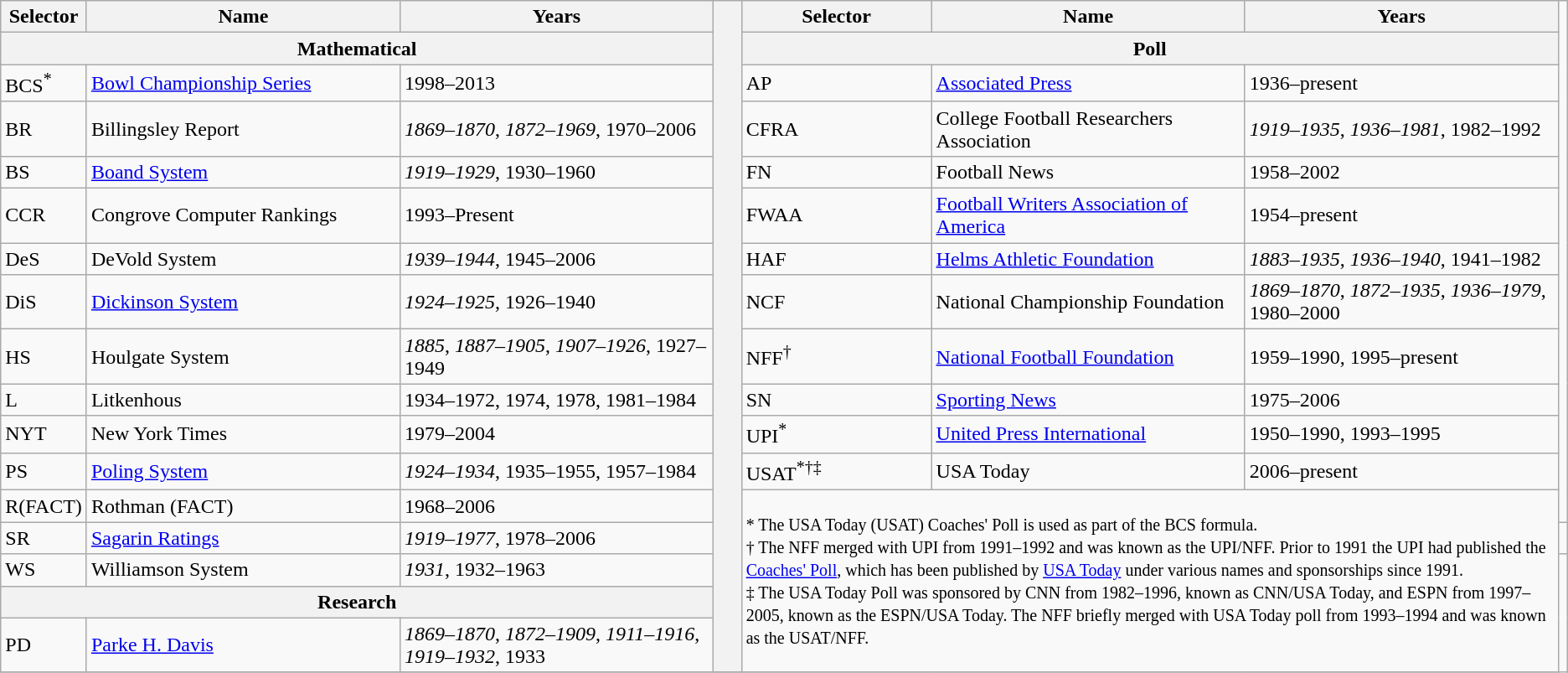<table class="wikitable">
<tr>
<th>Selector</th>
<th width=20%>Name</th>
<th width=20%>Years</th>
<th rowspan=17 width=15px> </th>
<th>Selector</th>
<th width=20%>Name</th>
<th width=20%>Years</th>
</tr>
<tr>
<th colspan=3>Mathematical</th>
<th colspan=3>Poll</th>
</tr>
<tr>
<td>BCS<sup>*</sup></td>
<td><a href='#'>Bowl Championship Series</a></td>
<td>1998–2013</td>
<td>AP</td>
<td><a href='#'>Associated Press</a></td>
<td>1936–present</td>
</tr>
<tr>
<td>BR</td>
<td>Billingsley Report</td>
<td><em>1869–1870</em>, <em>1872–1969</em>, 1970–2006</td>
<td>CFRA</td>
<td>College Football Researchers Association</td>
<td><em>1919–1935</em>, <em>1936–1981</em>, 1982–1992</td>
</tr>
<tr>
<td>BS</td>
<td><a href='#'>Boand System</a></td>
<td><em>1919–1929</em>, 1930–1960</td>
<td>FN</td>
<td>Football News</td>
<td>1958–2002</td>
</tr>
<tr>
<td>CCR</td>
<td>Congrove Computer Rankings</td>
<td>1993–Present</td>
<td>FWAA</td>
<td><a href='#'>Football Writers Association of America</a></td>
<td>1954–present</td>
</tr>
<tr>
<td>DeS</td>
<td>DeVold System</td>
<td><em>1939–1944</em>, 1945–2006</td>
<td>HAF</td>
<td><a href='#'>Helms Athletic Foundation</a></td>
<td><em>1883–1935</em>, <em>1936–1940</em>, 1941–1982</td>
</tr>
<tr>
<td>DiS</td>
<td><a href='#'>Dickinson System</a></td>
<td><em>1924–1925</em>, 1926–1940</td>
<td>NCF</td>
<td>National Championship Foundation</td>
<td><em>1869–1870</em>, <em>1872–1935</em>, <em>1936–1979</em>, 1980–2000</td>
</tr>
<tr>
<td>HS</td>
<td>Houlgate System</td>
<td><em>1885</em>, <em>1887–1905</em>, <em>1907–1926</em>, 1927–1949</td>
<td>NFF<sup>†</sup></td>
<td><a href='#'>National Football Foundation</a></td>
<td>1959–1990, 1995–present</td>
</tr>
<tr>
<td>L</td>
<td>Litkenhous</td>
<td>1934–1972, 1974, 1978, 1981–1984</td>
<td>SN</td>
<td><a href='#'>Sporting News</a></td>
<td>1975–2006</td>
</tr>
<tr>
<td>NYT</td>
<td>New York Times</td>
<td>1979–2004</td>
<td>UPI<sup>*</sup></td>
<td><a href='#'>United Press International</a></td>
<td>1950–1990, 1993–1995</td>
</tr>
<tr>
<td>PS</td>
<td><a href='#'>Poling System</a></td>
<td><em>1924–1934</em>, 1935–1955, 1957–1984</td>
<td>USAT<sup>*†‡</sup></td>
<td>USA Today</td>
<td>2006–present</td>
</tr>
<tr>
<td>R(FACT)</td>
<td>Rothman (FACT)</td>
<td>1968–2006</td>
<td rowspan=5 colspan=3><small>* The USA Today (USAT) Coaches' Poll is used as part of the BCS formula.<br>† The NFF merged with UPI from 1991–1992 and was known as the UPI/NFF. Prior to 1991 the UPI had published the <a href='#'>Coaches' Poll</a>, which has been published by <a href='#'>USA Today</a> under various names and sponsorships since 1991.<br>‡ The USA Today Poll was sponsored by CNN from 1982–1996, known as CNN/USA Today, and ESPN from 1997–2005, known as the ESPN/USA Today. The NFF briefly merged with USA Today poll from 1993–1994 and was known as the USAT/NFF.<br></small></td>
</tr>
<tr>
<td>SR</td>
<td><a href='#'>Sagarin Ratings</a></td>
<td><em>1919–1977</em>, 1978–2006</td>
<td></td>
</tr>
<tr>
<td>WS</td>
<td>Williamson System</td>
<td><em>1931</em>, 1932–1963</td>
</tr>
<tr>
<th colspan=3>Research</th>
</tr>
<tr>
<td>PD</td>
<td><a href='#'>Parke H. Davis</a></td>
<td><em>1869–1870</em>, <em>1872–1909</em>, <em>1911–1916</em>, <em>1919–1932</em>, 1933</td>
</tr>
<tr>
</tr>
</table>
